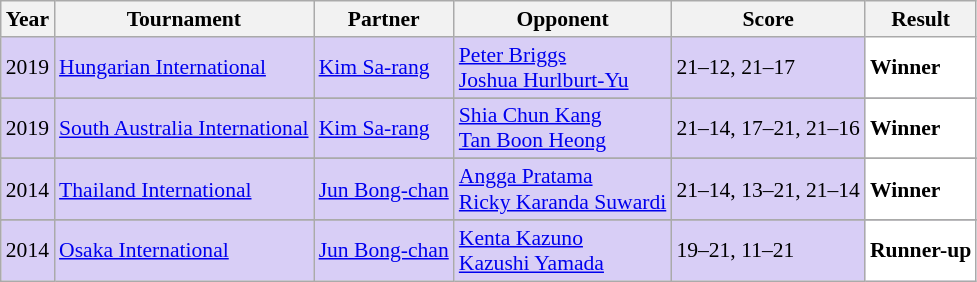<table class="sortable wikitable" style="font-size: 90%;">
<tr>
<th>Year</th>
<th>Tournament</th>
<th>Partner</th>
<th>Opponent</th>
<th>Score</th>
<th>Result</th>
</tr>
<tr style="background:#D8CEF6">
<td align="center">2019</td>
<td align="left"><a href='#'>Hungarian International</a></td>
<td align="left"> <a href='#'>Kim Sa-rang</a></td>
<td align="left"> <a href='#'>Peter Briggs</a> <br>  <a href='#'>Joshua Hurlburt-Yu</a></td>
<td align="left">21–12, 21–17</td>
<td style="text-align:left; background:white"> <strong>Winner</strong></td>
</tr>
<tr>
</tr>
<tr style="background:#D8CEF6">
<td align="center">2019</td>
<td align="left"><a href='#'>South Australia International</a></td>
<td align="left"> <a href='#'>Kim Sa-rang</a></td>
<td align="left"> <a href='#'>Shia Chun Kang</a> <br>  <a href='#'>Tan Boon Heong</a></td>
<td align="left">21–14, 17–21, 21–16</td>
<td style="text-align:left; background:white"> <strong>Winner</strong></td>
</tr>
<tr>
</tr>
<tr style="background:#D8CEF6">
<td align="center">2014</td>
<td align="left"><a href='#'>Thailand International</a></td>
<td align="left"> <a href='#'>Jun Bong-chan</a></td>
<td align="left"> <a href='#'>Angga Pratama</a> <br>  <a href='#'>Ricky Karanda Suwardi</a></td>
<td align="left">21–14, 13–21, 21–14</td>
<td style="text-align:left; background:white"> <strong>Winner</strong></td>
</tr>
<tr>
</tr>
<tr style="background:#D8CEF6">
<td align="center">2014</td>
<td align="left"><a href='#'>Osaka International</a></td>
<td align="left"> <a href='#'>Jun Bong-chan</a></td>
<td align="left"> <a href='#'>Kenta Kazuno</a> <br>  <a href='#'>Kazushi Yamada</a></td>
<td align="left">19–21, 11–21</td>
<td style="text-align:left; background:white"> <strong>Runner-up</strong></td>
</tr>
</table>
